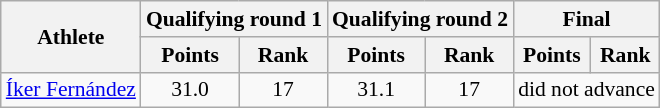<table class="wikitable" style="font-size:90%">
<tr>
<th rowspan="2">Athlete</th>
<th colspan="2">Qualifying round 1</th>
<th colspan="2">Qualifying round 2</th>
<th colspan="2">Final</th>
</tr>
<tr>
<th>Points</th>
<th>Rank</th>
<th>Points</th>
<th>Rank</th>
<th>Points</th>
<th>Rank</th>
</tr>
<tr>
<td><a href='#'>Íker Fernández</a></td>
<td align="center">31.0</td>
<td align="center">17</td>
<td align="center">31.1</td>
<td align="center">17</td>
<td colspan="2">did not advance</td>
</tr>
</table>
